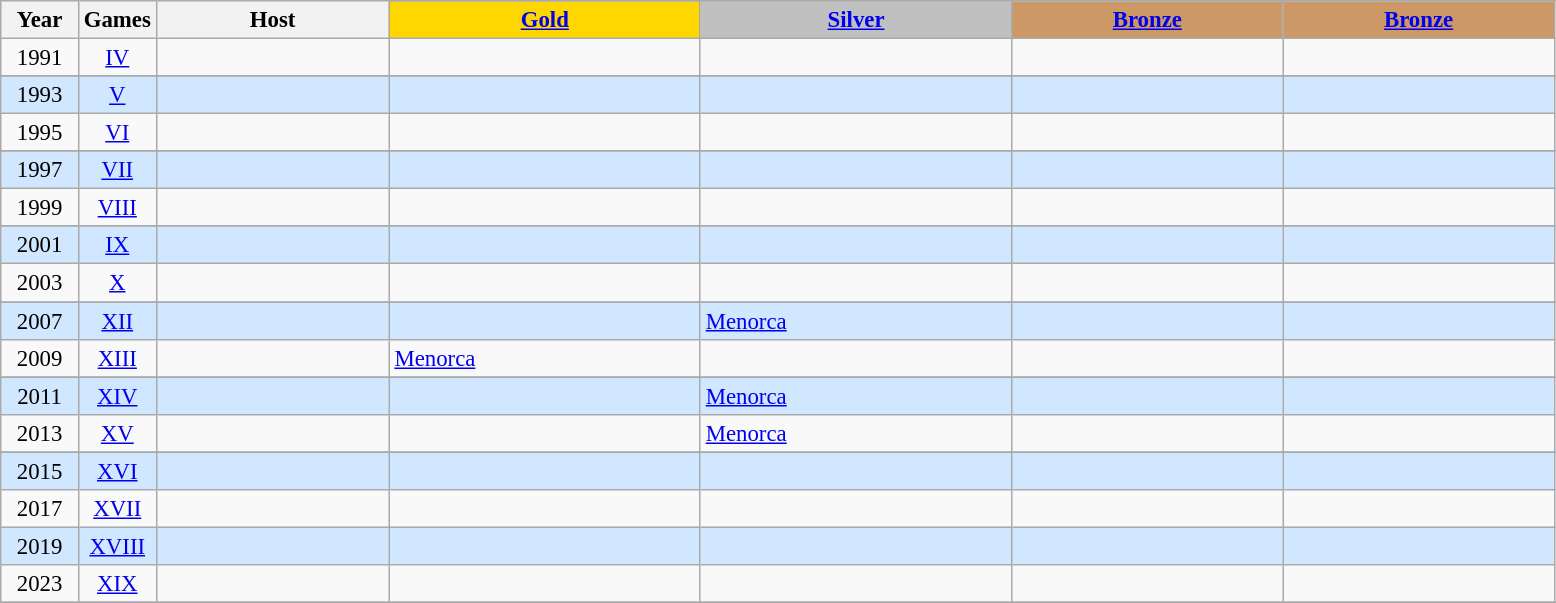<table class="wikitable" style="text-align: center; font-size:95%;">
<tr>
<th rowspan="2" style="width:5%;">Year</th>
<th rowspan="2" style="width:5%;">Games</th>
<th rowspan="2" style="width:15%;">Host</th>
</tr>
<tr>
<th style="background-color: gold"><a href='#'>Gold</a></th>
<th style="background-color: silver"><a href='#'>Silver</a></th>
<th style="background-color: #CC9966"><a href='#'>Bronze</a></th>
<th style="background-color: #CC9966"><a href='#'>Bronze</a></th>
</tr>
<tr>
<td>1991</td>
<td align=center><a href='#'>IV</a></td>
<td align="left"></td>
<td align="left"></td>
<td align="left"></td>
<td align="left"></td>
<td></td>
</tr>
<tr>
</tr>
<tr style="text-align:center; background:#d0e7ff;">
<td>1993</td>
<td align=center><a href='#'>V</a></td>
<td align="left"></td>
<td align="left"></td>
<td align="left"></td>
<td align="left"></td>
<td></td>
</tr>
<tr>
<td>1995</td>
<td align=center><a href='#'>VI</a></td>
<td align="left"></td>
<td align="left"></td>
<td align="left"></td>
<td align="left"></td>
<td></td>
</tr>
<tr>
</tr>
<tr style="text-align:center; background:#d0e7ff;">
<td>1997</td>
<td align=center><a href='#'>VII</a></td>
<td align="left"></td>
<td align="left"></td>
<td align="left"></td>
<td align="left"></td>
<td></td>
</tr>
<tr>
<td>1999</td>
<td align=center><a href='#'>VIII</a></td>
<td align="left"></td>
<td align="left"></td>
<td align="left"></td>
<td align="left"></td>
<td></td>
</tr>
<tr>
</tr>
<tr style="text-align:center; background:#d0e7ff;">
<td>2001</td>
<td align=center><a href='#'>IX</a></td>
<td align="left"></td>
<td align="left"> </td>
<td align="left"> </td>
<td align="left"> </td>
<td></td>
</tr>
<tr>
<td>2003</td>
<td align=center><a href='#'>X</a></td>
<td align="left"></td>
<td align="left"></td>
<td align="left"></td>
<td align="left"></td>
<td></td>
</tr>
<tr>
</tr>
<tr style="text-align:center; background:#d0e7ff;">
<td>2007</td>
<td align=center><a href='#'>XII</a></td>
<td align="left"></td>
<td align="left"></td>
<td align="left"> <a href='#'>Menorca</a></td>
<td align="left"></td>
<td></td>
</tr>
<tr>
<td>2009</td>
<td align=center><a href='#'>XIII</a></td>
<td align="left"></td>
<td align="left"> <a href='#'>Menorca</a></td>
<td align="left"></td>
<td align="left"></td>
<td></td>
</tr>
<tr>
</tr>
<tr style="text-align:center; background:#d0e7ff;">
<td>2011</td>
<td align=center><a href='#'>XIV</a></td>
<td align="left"></td>
<td align="left"></td>
<td align="left"> <a href='#'>Menorca</a></td>
<td align="left"></td>
<td></td>
</tr>
<tr>
<td>2013</td>
<td align=center><a href='#'>XV</a></td>
<td align="left"></td>
<td align="left"> </td>
<td align="left"> <a href='#'>Menorca</a></td>
<td align="left"></td>
<td align="left"></td>
</tr>
<tr>
</tr>
<tr style="text-align:center; background:#d0e7ff;">
<td>2015</td>
<td align=center><a href='#'>XVI</a></td>
<td align="left"></td>
<td align="left"> </td>
<td align="left"> </td>
<td align="left"> </td>
<td align="left"></td>
</tr>
<tr>
<td>2017</td>
<td align=center><a href='#'>XVII</a></td>
<td align="left"></td>
<td align="left"></td>
<td align="left"></td>
<td align="left"></td>
<td align="left"></td>
</tr>
<tr style="text-align:center; background:#d0e7ff;">
<td>2019</td>
<td align=center><a href='#'>XVIII</a></td>
<td align="left"></td>
<td align="left"></td>
<td align="left"></td>
<td align="left"></td>
<td align="left"></td>
</tr>
<tr>
<td>2023</td>
<td align=center><a href='#'>XIX</a></td>
<td align="left"></td>
<td align="left"></td>
<td align="left"></td>
<td align="left"></td>
<td align="left"></td>
</tr>
<tr>
</tr>
</table>
